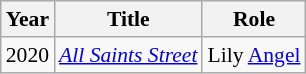<table class="wikitable" style="font-size: 90%;">
<tr>
<th>Year</th>
<th>Title</th>
<th>Role</th>
</tr>
<tr>
<td>2020</td>
<td><em><a href='#'>All Saints Street</a></em></td>
<td>Lily <a href='#'>Angel</a></td>
</tr>
</table>
